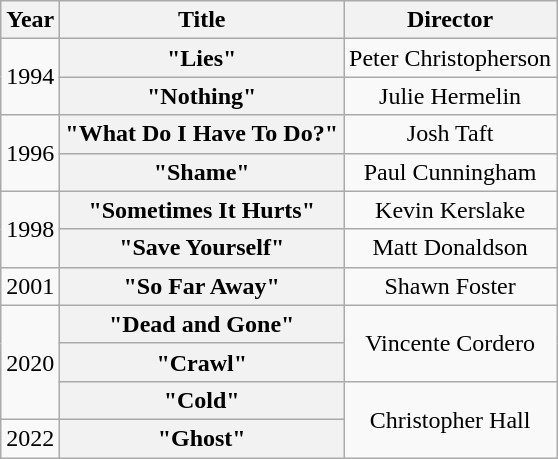<table class="wikitable plainrowheaders" style="text-align:center;">
<tr>
<th scope="col">Year</th>
<th scope="col">Title</th>
<th scope="col">Director</th>
</tr>
<tr>
<td rowspan="2">1994</td>
<th scope="row">"Lies"</th>
<td>Peter Christopherson</td>
</tr>
<tr>
<th scope="row">"Nothing"</th>
<td>Julie Hermelin</td>
</tr>
<tr>
<td rowspan="2">1996</td>
<th scope="row">"What Do I Have To Do?"</th>
<td>Josh Taft</td>
</tr>
<tr>
<th scope="row">"Shame"</th>
<td>Paul Cunningham</td>
</tr>
<tr>
<td rowspan="2">1998</td>
<th scope="row">"Sometimes It Hurts"</th>
<td>Kevin Kerslake</td>
</tr>
<tr>
<th scope="row">"Save Yourself"</th>
<td>Matt Donaldson</td>
</tr>
<tr>
<td>2001</td>
<th scope="row">"So Far Away"</th>
<td>Shawn Foster</td>
</tr>
<tr>
<td rowspan="3">2020</td>
<th scope="row">"Dead and Gone"</th>
<td rowspan="2">Vincente Cordero</td>
</tr>
<tr>
<th scope="row">"Crawl"</th>
</tr>
<tr>
<th scope="row">"Cold"</th>
<td rowspan="2">Christopher Hall</td>
</tr>
<tr>
<td>2022</td>
<th scope="row">"Ghost"</th>
</tr>
</table>
